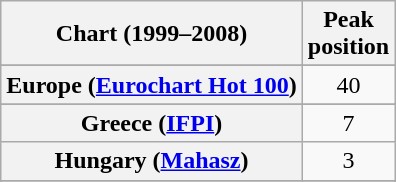<table class="wikitable sortable plainrowheaders" style="text-align:center">
<tr>
<th>Chart (1999–2008)</th>
<th>Peak<br>position</th>
</tr>
<tr>
</tr>
<tr>
</tr>
<tr>
</tr>
<tr>
</tr>
<tr>
<th scope="row">Europe (<a href='#'>Eurochart Hot 100</a>)</th>
<td>40</td>
</tr>
<tr>
</tr>
<tr>
</tr>
<tr>
<th scope="row">Greece (<a href='#'>IFPI</a>)</th>
<td>7</td>
</tr>
<tr>
<th scope="row">Hungary (<a href='#'>Mahasz</a>)</th>
<td>3</td>
</tr>
<tr>
</tr>
<tr>
</tr>
<tr>
</tr>
<tr>
</tr>
<tr>
</tr>
<tr>
</tr>
<tr>
</tr>
<tr>
</tr>
<tr>
</tr>
<tr>
</tr>
<tr>
</tr>
</table>
